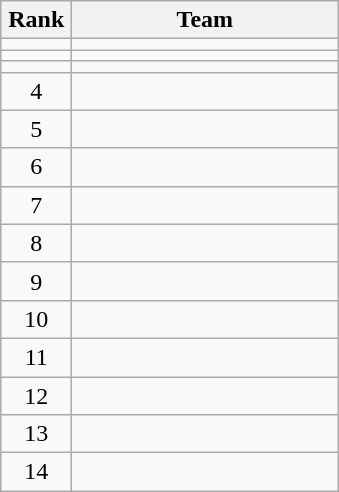<table class="wikitable" style="text-align: center;">
<tr>
<th width=40>Rank</th>
<th width=170>Team</th>
</tr>
<tr>
<td></td>
<td align="left"></td>
</tr>
<tr>
<td></td>
<td align="left"></td>
</tr>
<tr>
<td></td>
<td align="left"></td>
</tr>
<tr>
<td>4</td>
<td align="left"></td>
</tr>
<tr>
<td>5</td>
<td align="left"></td>
</tr>
<tr>
<td>6</td>
<td align="left"></td>
</tr>
<tr>
<td>7</td>
<td align="left"></td>
</tr>
<tr>
<td>8</td>
<td align="left"></td>
</tr>
<tr>
<td>9</td>
<td align="left"></td>
</tr>
<tr>
<td>10</td>
<td align="left"></td>
</tr>
<tr>
<td>11</td>
<td align="left"></td>
</tr>
<tr>
<td>12</td>
<td align="left"></td>
</tr>
<tr>
<td>13</td>
<td align="left"></td>
</tr>
<tr>
<td>14</td>
<td align="left"></td>
</tr>
</table>
